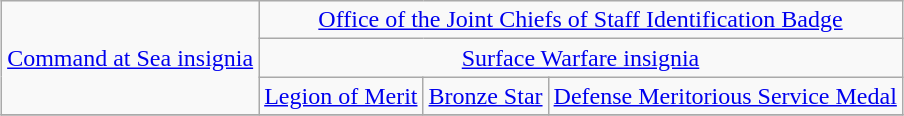<table class="wikitable" style="margin:1em auto; text-align:center;">
<tr>
<td rowspan="3"><a href='#'>Command at Sea insignia</a></td>
<td colspan ="3"><a href='#'>Office of the Joint Chiefs of Staff Identification Badge</a></td>
</tr>
<tr>
<td colspan ="3"><a href='#'>Surface Warfare insignia</a></td>
</tr>
<tr>
<td><a href='#'>Legion of Merit</a></td>
<td><a href='#'>Bronze Star</a></td>
<td><a href='#'>Defense Meritorious Service Medal</a></td>
</tr>
<tr>
</tr>
</table>
